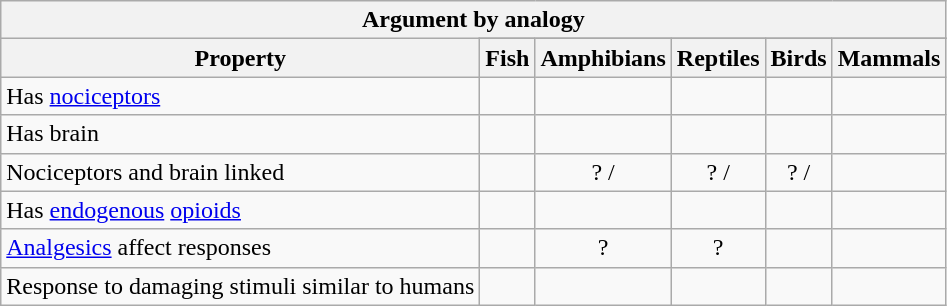<table class="wikitable">
<tr>
<th colspan=10>Argument by analogy</th>
</tr>
<tr>
<th rowspan=2>Property</th>
</tr>
<tr>
<th>Fish</th>
<th>Amphibians</th>
<th>Reptiles</th>
<th>Birds</th>
<th>Mammals</th>
</tr>
<tr>
<td>Has <a href='#'>nociceptors</a></td>
<td align=center></td>
<td align=center></td>
<td align=center></td>
<td align=center></td>
<td align=center></td>
</tr>
<tr>
<td>Has brain</td>
<td align=center></td>
<td align=center></td>
<td align=center></td>
<td align=center></td>
<td align=center></td>
</tr>
<tr>
<td>Nociceptors and brain linked</td>
<td align=center></td>
<td align=center>? / </td>
<td align=center>? / </td>
<td align=center>? / </td>
<td align=center></td>
</tr>
<tr>
<td>Has <a href='#'>endogenous</a> <a href='#'>opioids</a></td>
<td align=center></td>
<td align=center></td>
<td align=center></td>
<td align=center></td>
<td align=center></td>
</tr>
<tr>
<td><a href='#'>Analgesics</a> affect responses</td>
<td align=center></td>
<td align=center>?</td>
<td align=center>?</td>
<td align=center></td>
<td align=center></td>
</tr>
<tr>
<td>Response to damaging stimuli similar to humans</td>
<td align=center></td>
<td align=center></td>
<td align=center></td>
<td align=center></td>
<td align=center></td>
</tr>
</table>
